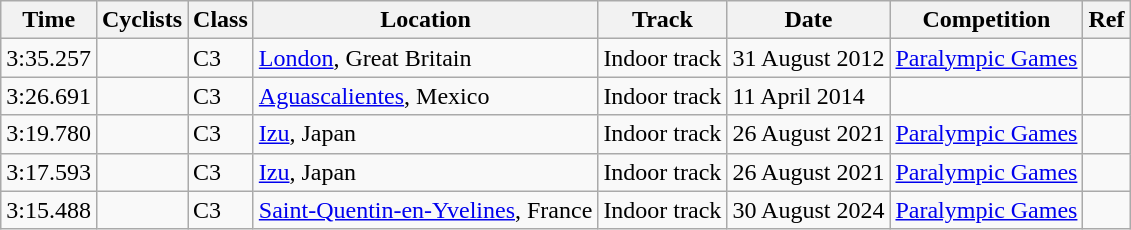<table class="wikitable">
<tr align="left">
<th>Time</th>
<th>Cyclists</th>
<th>Class</th>
<th>Location</th>
<th>Track</th>
<th>Date</th>
<th>Competition</th>
<th>Ref</th>
</tr>
<tr>
<td>3:35.257</td>
<td></td>
<td>C3</td>
<td><a href='#'>London</a>, Great Britain</td>
<td>Indoor track</td>
<td>31 August 2012</td>
<td><a href='#'>Paralympic Games</a></td>
<td></td>
</tr>
<tr>
<td>3:26.691</td>
<td></td>
<td>C3</td>
<td><a href='#'>Aguascalientes</a>, Mexico</td>
<td>Indoor track</td>
<td>11 April 2014</td>
<td></td>
<td></td>
</tr>
<tr>
<td>3:19.780</td>
<td></td>
<td>C3</td>
<td><a href='#'>Izu</a>, Japan</td>
<td>Indoor track</td>
<td>26 August 2021</td>
<td><a href='#'>Paralympic Games</a></td>
<td></td>
</tr>
<tr>
<td>3:17.593</td>
<td></td>
<td>C3</td>
<td><a href='#'>Izu</a>, Japan</td>
<td>Indoor track</td>
<td>26 August 2021</td>
<td><a href='#'>Paralympic Games</a></td>
<td></td>
</tr>
<tr>
<td>3:15.488</td>
<td></td>
<td>C3</td>
<td><a href='#'>Saint-Quentin-en-Yvelines</a>, France</td>
<td>Indoor track</td>
<td>30 August 2024</td>
<td><a href='#'>Paralympic Games</a></td>
<td></td>
</tr>
</table>
